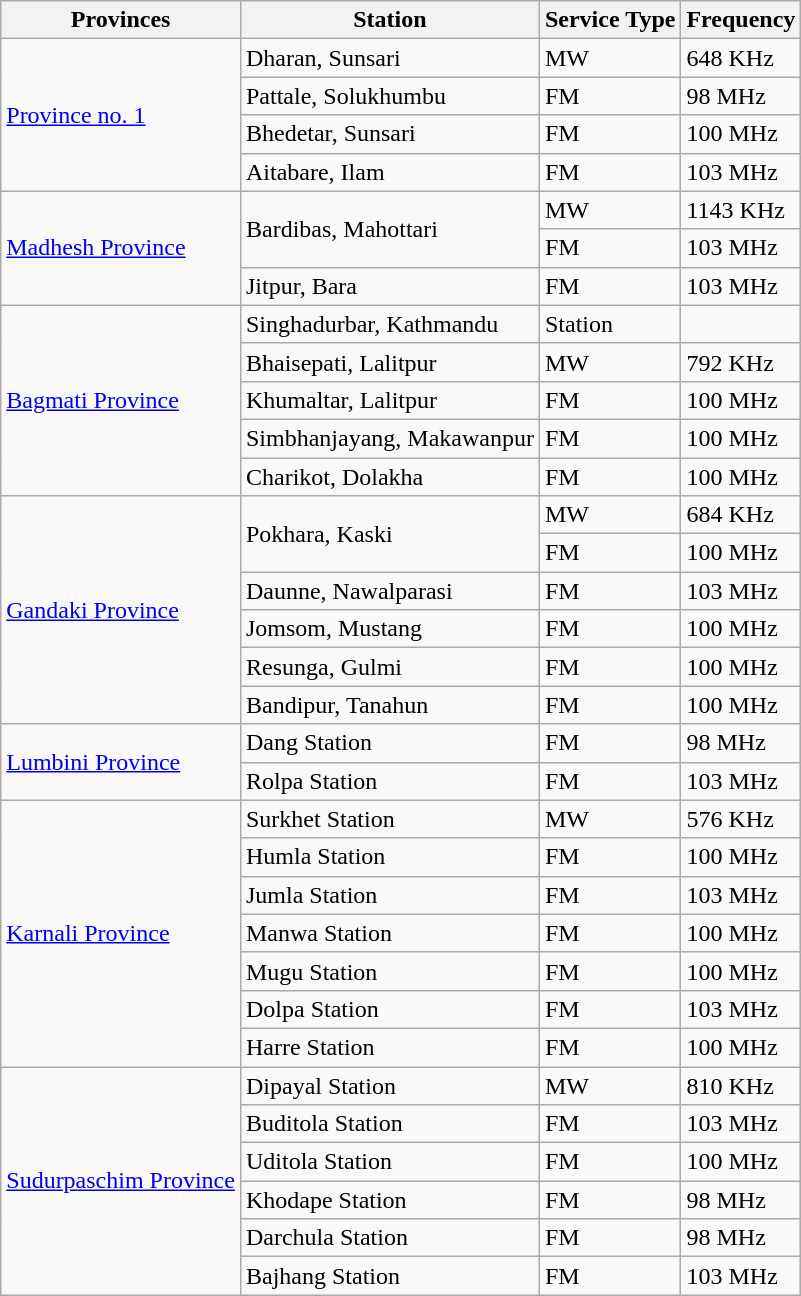<table class="wikitable">
<tr>
<th>Provinces</th>
<th>Station</th>
<th>Service Type</th>
<th>Frequency</th>
</tr>
<tr>
<td rowspan="4"><a href='#'>Province no. 1</a></td>
<td>Dharan, Sunsari</td>
<td>MW</td>
<td>648 KHz</td>
</tr>
<tr>
<td>Pattale, Solukhumbu</td>
<td>FM</td>
<td>98 MHz</td>
</tr>
<tr>
<td>Bhedetar, Sunsari</td>
<td>FM</td>
<td>100 MHz</td>
</tr>
<tr>
<td>Aitabare, Ilam</td>
<td>FM</td>
<td>103 MHz</td>
</tr>
<tr>
<td rowspan="3"><a href='#'>Madhesh Province</a></td>
<td rowspan="2">Bardibas, Mahottari</td>
<td>MW</td>
<td>1143 KHz</td>
</tr>
<tr>
<td>FM</td>
<td>103 MHz</td>
</tr>
<tr>
<td>Jitpur, Bara</td>
<td>FM</td>
<td>103 MHz</td>
</tr>
<tr>
<td rowspan="5"><a href='#'>Bagmati Province</a></td>
<td>Singhadurbar, Kathmandu</td>
<td>Station</td>
<td></td>
</tr>
<tr>
<td>Bhaisepati, Lalitpur</td>
<td>MW</td>
<td>792 KHz</td>
</tr>
<tr>
<td>Khumaltar, Lalitpur</td>
<td>FM</td>
<td>100 MHz</td>
</tr>
<tr>
<td>Simbhanjayang, Makawanpur</td>
<td>FM</td>
<td>100 MHz</td>
</tr>
<tr>
<td>Charikot, Dolakha</td>
<td>FM</td>
<td>100 MHz</td>
</tr>
<tr>
<td rowspan="6"><a href='#'>Gandaki Province</a></td>
<td rowspan="2">Pokhara, Kaski</td>
<td>MW</td>
<td>684 KHz</td>
</tr>
<tr>
<td>FM</td>
<td>100 MHz</td>
</tr>
<tr>
<td>Daunne, Nawalparasi</td>
<td>FM</td>
<td>103 MHz</td>
</tr>
<tr>
<td>Jomsom, Mustang</td>
<td>FM</td>
<td>100 MHz</td>
</tr>
<tr>
<td>Resunga, Gulmi</td>
<td>FM</td>
<td>100 MHz</td>
</tr>
<tr>
<td>Bandipur, Tanahun</td>
<td>FM</td>
<td>100 MHz</td>
</tr>
<tr>
<td rowspan="2"><a href='#'>Lumbini Province</a></td>
<td>Dang Station</td>
<td>FM</td>
<td>98 MHz</td>
</tr>
<tr>
<td>Rolpa Station</td>
<td>FM</td>
<td>103 MHz</td>
</tr>
<tr>
<td rowspan="7"><a href='#'>Karnali Province</a></td>
<td>Surkhet Station</td>
<td>MW</td>
<td>576 KHz</td>
</tr>
<tr>
<td>Humla Station</td>
<td>FM</td>
<td>100 MHz</td>
</tr>
<tr>
<td>Jumla Station</td>
<td>FM</td>
<td>103 MHz</td>
</tr>
<tr>
<td>Manwa Station</td>
<td>FM</td>
<td>100 MHz</td>
</tr>
<tr>
<td>Mugu Station</td>
<td>FM</td>
<td>100 MHz</td>
</tr>
<tr>
<td>Dolpa Station</td>
<td>FM</td>
<td>103 MHz</td>
</tr>
<tr>
<td>Harre Station</td>
<td>FM</td>
<td>100 MHz</td>
</tr>
<tr>
<td rowspan="6"><a href='#'>Sudurpaschim Province</a></td>
<td>Dipayal Station</td>
<td>MW</td>
<td>810 KHz</td>
</tr>
<tr>
<td>Buditola Station</td>
<td>FM</td>
<td>103 MHz</td>
</tr>
<tr>
<td>Uditola Station</td>
<td>FM</td>
<td>100 MHz</td>
</tr>
<tr>
<td>Khodape Station</td>
<td>FM</td>
<td>98 MHz</td>
</tr>
<tr>
<td>Darchula Station</td>
<td>FM</td>
<td>98 MHz</td>
</tr>
<tr>
<td>Bajhang Station</td>
<td>FM</td>
<td>103 MHz</td>
</tr>
</table>
